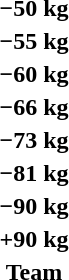<table>
<tr>
<th rowspan=2>−50 kg</th>
<td rowspan=2></td>
<td rowspan=2></td>
<td></td>
</tr>
<tr>
<td></td>
</tr>
<tr>
<th rowspan=2>−55 kg</th>
<td rowspan=2></td>
<td rowspan=2></td>
<td></td>
</tr>
<tr>
<td></td>
</tr>
<tr>
<th rowspan=2>−60 kg</th>
<td rowspan=2></td>
<td rowspan=2></td>
<td></td>
</tr>
<tr>
<td></td>
</tr>
<tr>
<th rowspan=2>−66 kg</th>
<td rowspan=2></td>
<td rowspan=2></td>
<td></td>
</tr>
<tr>
<td></td>
</tr>
<tr>
<th rowspan=2>−73 kg</th>
<td rowspan=2></td>
<td rowspan=2></td>
<td></td>
</tr>
<tr>
<td></td>
</tr>
<tr>
<th rowspan=2>−81 kg</th>
<td rowspan=2></td>
<td rowspan=2></td>
<td></td>
</tr>
<tr>
<td></td>
</tr>
<tr>
<th rowspan=2>−90 kg</th>
<td rowspan=2></td>
<td rowspan=2></td>
<td></td>
</tr>
<tr>
<td></td>
</tr>
<tr>
<th rowspan=2>+90 kg</th>
<td rowspan=2></td>
<td rowspan=2></td>
<td></td>
</tr>
<tr>
<td></td>
</tr>
<tr>
<th rowspan=2>Team</th>
<td rowspan=2></td>
<td rowspan=2></td>
<td></td>
</tr>
<tr>
<td></td>
</tr>
</table>
